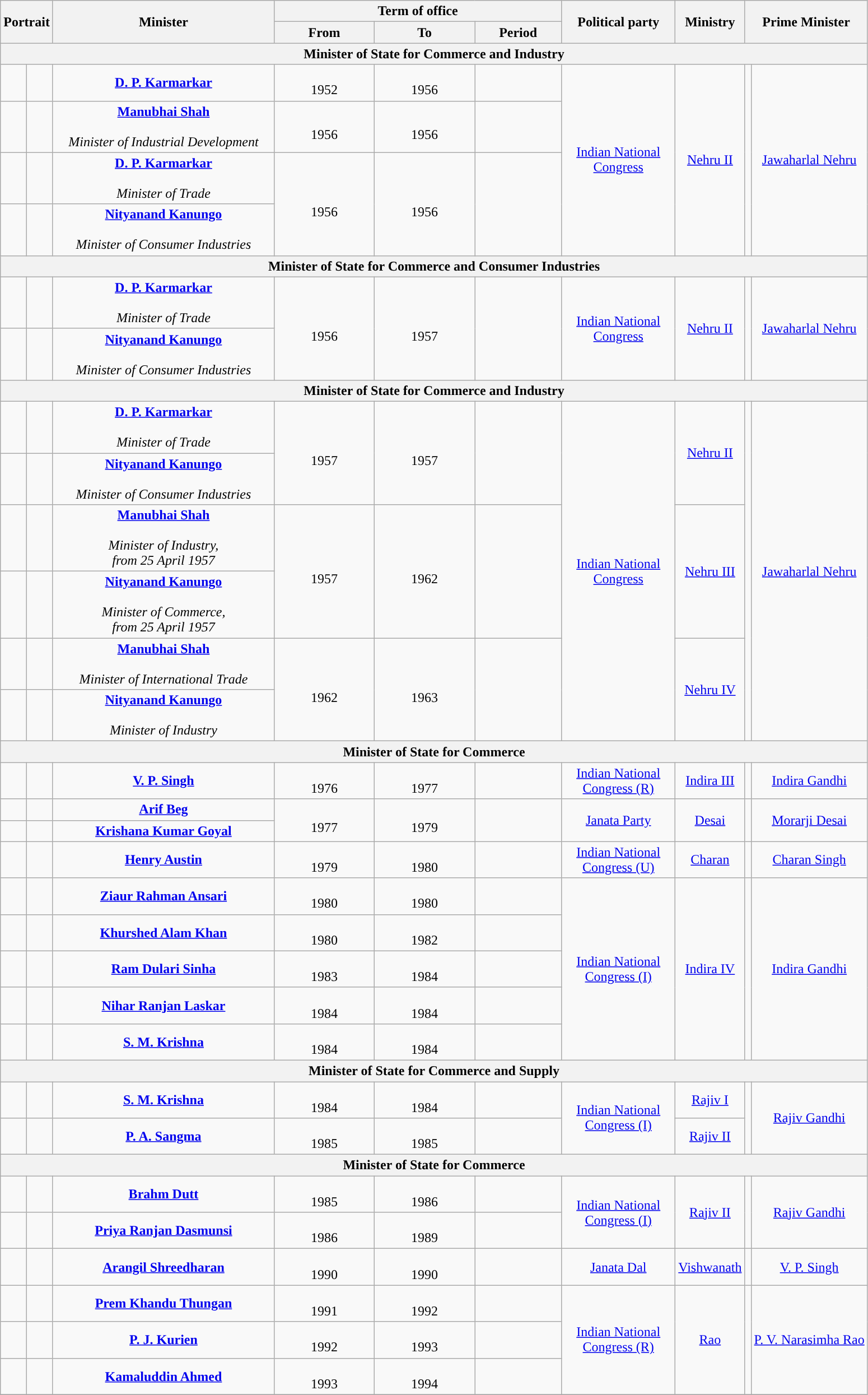<table class="wikitable" style="text-align:center">
<tr>
<th rowspan="2" colspan="2">Portrait</th>
<th rowspan="2" style="width:16em">Minister<br></th>
<th colspan="3">Term of office</th>
<th rowspan="2" style="width:8em">Political party</th>
<th rowspan="2">Ministry</th>
<th rowspan="2" colspan="2">Prime Minister</th>
</tr>
<tr>
<th style="width:7em">From</th>
<th style="width:7em">To</th>
<th style="width:6em">Period</th>
</tr>
<tr>
<th colspan="10">Minister of State for Commerce and Industry</th>
</tr>
<tr>
<td></td>
<td></td>
<td><strong><a href='#'>D. P. Karmarkar</a></strong><br></td>
<td><br>1952</td>
<td><br>1956</td>
<td><strong></strong></td>
<td rowspan="4"><a href='#'>Indian National Congress</a></td>
<td rowspan="4"><a href='#'>Nehru II</a></td>
<td rowspan="4"></td>
<td rowspan="4"><a href='#'>Jawaharlal Nehru</a></td>
</tr>
<tr>
<td></td>
<td></td>
<td><strong><a href='#'>Manubhai Shah</a></strong><br><br><em>Minister of Industrial Development</em></td>
<td><br>1956</td>
<td><br>1956</td>
<td><strong></strong></td>
</tr>
<tr>
<td></td>
<td></td>
<td><strong><a href='#'>D. P. Karmarkar</a></strong><br><br><em>Minister of Trade</em></td>
<td rowspan="2"><br>1956</td>
<td rowspan="2"><br>1956</td>
<td rowspan="2"><strong></strong></td>
</tr>
<tr>
<td></td>
<td></td>
<td><strong><a href='#'>Nityanand Kanungo</a></strong><br><br><em>Minister of Consumer Industries</em></td>
</tr>
<tr>
<th colspan="10">Minister of State for Commerce and Consumer Industries</th>
</tr>
<tr>
<td></td>
<td></td>
<td><strong><a href='#'>D. P. Karmarkar</a></strong><br><br><em>Minister of Trade</em></td>
<td rowspan="2"><br>1956</td>
<td rowspan="2"><br>1957</td>
<td rowspan="2"><strong></strong></td>
<td rowspan="2"><a href='#'>Indian National Congress</a></td>
<td rowspan="2"><a href='#'>Nehru II</a></td>
<td rowspan="2"></td>
<td rowspan="2"><a href='#'>Jawaharlal Nehru</a></td>
</tr>
<tr>
<td></td>
<td></td>
<td><strong><a href='#'>Nityanand Kanungo</a></strong><br><br><em>Minister of Consumer Industries</em></td>
</tr>
<tr>
<th colspan="10">Minister of State for Commerce and Industry</th>
</tr>
<tr>
<td></td>
<td></td>
<td><strong><a href='#'>D. P. Karmarkar</a></strong><br><br><em>Minister of Trade</em></td>
<td rowspan="2"><br>1957</td>
<td rowspan="2"><br>1957</td>
<td rowspan="2"><strong></strong></td>
<td rowspan="6"><a href='#'>Indian National Congress</a></td>
<td rowspan="2"><a href='#'>Nehru II</a></td>
<td rowspan="6"></td>
<td rowspan="6"><a href='#'>Jawaharlal Nehru</a></td>
</tr>
<tr>
<td></td>
<td></td>
<td><strong><a href='#'>Nityanand Kanungo</a></strong><br><br><em>Minister of Consumer Industries</em></td>
</tr>
<tr>
<td></td>
<td></td>
<td><strong><a href='#'>Manubhai Shah</a></strong><br><br><em>Minister of Industry,<br>from 25 April 1957</em></td>
<td rowspan="2"><br>1957</td>
<td rowspan="2"><br>1962</td>
<td rowspan="2"><strong></strong></td>
<td rowspan="2"><a href='#'>Nehru III</a></td>
</tr>
<tr>
<td></td>
<td></td>
<td><strong><a href='#'>Nityanand Kanungo</a></strong><br><br><em>Minister of Commerce,<br>from 25 April 1957</em></td>
</tr>
<tr>
<td></td>
<td></td>
<td><strong><a href='#'>Manubhai Shah</a></strong><br><br><em>Minister of International Trade</em></td>
<td rowspan="2"><br>1962</td>
<td rowspan="2"><br>1963</td>
<td rowspan="2"><strong></strong></td>
<td rowspan="2"><a href='#'>Nehru IV</a></td>
</tr>
<tr>
<td></td>
<td></td>
<td><strong><a href='#'>Nityanand Kanungo</a></strong><br><br><em>Minister of Industry</em></td>
</tr>
<tr>
<th colspan="10">Minister of State for Commerce</th>
</tr>
<tr>
<td></td>
<td></td>
<td><strong><a href='#'>V. P. Singh</a></strong><br></td>
<td><br>1976</td>
<td><br>1977</td>
<td><strong></strong></td>
<td><a href='#'>Indian National Congress (R)</a></td>
<td><a href='#'>Indira III</a></td>
<td></td>
<td><a href='#'>Indira Gandhi</a></td>
</tr>
<tr>
<td></td>
<td></td>
<td><strong><a href='#'>Arif Beg</a></strong><br></td>
<td rowspan="2"><br>1977</td>
<td rowspan="2"><br>1979</td>
<td rowspan="2"><strong></strong></td>
<td rowspan="2"><a href='#'>Janata Party</a></td>
<td rowspan="2"><a href='#'>Desai</a></td>
<td rowspan="2"></td>
<td rowspan="2"><a href='#'>Morarji Desai</a></td>
</tr>
<tr>
<td></td>
<td></td>
<td><strong><a href='#'>Krishana Kumar Goyal</a></strong><br></td>
</tr>
<tr>
<td></td>
<td></td>
<td><strong><a href='#'>Henry Austin</a></strong><br></td>
<td><br>1979</td>
<td><br>1980</td>
<td><strong></strong></td>
<td><a href='#'>Indian National Congress (U)</a></td>
<td><a href='#'>Charan</a></td>
<td></td>
<td><a href='#'>Charan Singh</a></td>
</tr>
<tr>
<td></td>
<td></td>
<td><strong><a href='#'>Ziaur Rahman Ansari</a></strong><br></td>
<td><br>1980</td>
<td><br>1980</td>
<td><strong></strong></td>
<td rowspan="5"><a href='#'>Indian National Congress (I)</a></td>
<td rowspan="5"><a href='#'>Indira IV</a></td>
<td rowspan="5"></td>
<td rowspan="5"><a href='#'>Indira Gandhi</a></td>
</tr>
<tr>
<td></td>
<td></td>
<td><strong><a href='#'>Khurshed Alam Khan</a></strong><br></td>
<td><br>1980</td>
<td><br>1982</td>
<td><strong></strong></td>
</tr>
<tr>
<td></td>
<td></td>
<td><strong><a href='#'>Ram Dulari Sinha</a></strong><br></td>
<td><br>1983</td>
<td><br>1984</td>
<td><strong></strong></td>
</tr>
<tr>
<td></td>
<td></td>
<td><strong><a href='#'>Nihar Ranjan Laskar</a></strong><br></td>
<td><br>1984</td>
<td><br>1984</td>
<td><strong></strong></td>
</tr>
<tr>
<td></td>
<td></td>
<td><strong><a href='#'>S. M. Krishna</a></strong><br></td>
<td><br>1984</td>
<td><br>1984</td>
<td><strong></strong></td>
</tr>
<tr>
<th colspan="10">Minister of State for Commerce and Supply</th>
</tr>
<tr>
<td></td>
<td></td>
<td><strong><a href='#'>S. M. Krishna</a></strong><br></td>
<td><br>1984</td>
<td><br>1984</td>
<td><strong></strong></td>
<td rowspan="2"><a href='#'>Indian National Congress (I)</a></td>
<td><a href='#'>Rajiv I</a></td>
<td rowspan="2"></td>
<td rowspan="2"><a href='#'>Rajiv Gandhi</a></td>
</tr>
<tr>
<td></td>
<td></td>
<td><strong><a href='#'>P. A. Sangma</a></strong><br></td>
<td><br>1985</td>
<td><br>1985</td>
<td><strong></strong></td>
<td><a href='#'>Rajiv II</a></td>
</tr>
<tr>
<th colspan="10">Minister of State for Commerce</th>
</tr>
<tr>
<td></td>
<td></td>
<td><strong><a href='#'>Brahm Dutt</a></strong><br></td>
<td><br>1985</td>
<td><br>1986</td>
<td><strong></strong></td>
<td rowspan="2"><a href='#'>Indian National Congress (I)</a></td>
<td rowspan="2"><a href='#'>Rajiv II</a></td>
<td rowspan="2"></td>
<td rowspan="2"><a href='#'>Rajiv Gandhi</a></td>
</tr>
<tr>
<td></td>
<td></td>
<td><strong><a href='#'>Priya Ranjan Dasmunsi</a></strong><br></td>
<td><br>1986</td>
<td><br>1989</td>
<td><strong></strong></td>
</tr>
<tr>
<td style="background:"></td>
<td></td>
<td><strong><a href='#'>Arangil Shreedharan</a></strong><br></td>
<td><br>1990</td>
<td><br>1990</td>
<td><strong></strong></td>
<td><a href='#'>Janata Dal</a></td>
<td><a href='#'>Vishwanath</a></td>
<td style="background:"></td>
<td><a href='#'>V. P. Singh</a></td>
</tr>
<tr>
<td></td>
<td></td>
<td><strong><a href='#'>Prem Khandu Thungan</a></strong><br></td>
<td><br>1991</td>
<td><br>1992</td>
<td><strong></strong></td>
<td rowspan="3"><a href='#'>Indian National Congress (R)</a></td>
<td rowspan="3"><a href='#'>Rao</a></td>
<td rowspan="3"></td>
<td rowspan="3"><a href='#'>P. V. Narasimha Rao</a></td>
</tr>
<tr>
<td></td>
<td></td>
<td><strong><a href='#'>P. J. Kurien</a></strong><br></td>
<td><br>1992</td>
<td><br>1993</td>
<td><strong></strong></td>
</tr>
<tr>
<td></td>
<td></td>
<td><strong><a href='#'>Kamaluddin Ahmed</a></strong><br></td>
<td><br>1993</td>
<td><br>1994</td>
<td><strong></strong></td>
</tr>
<tr>
</tr>
</table>
